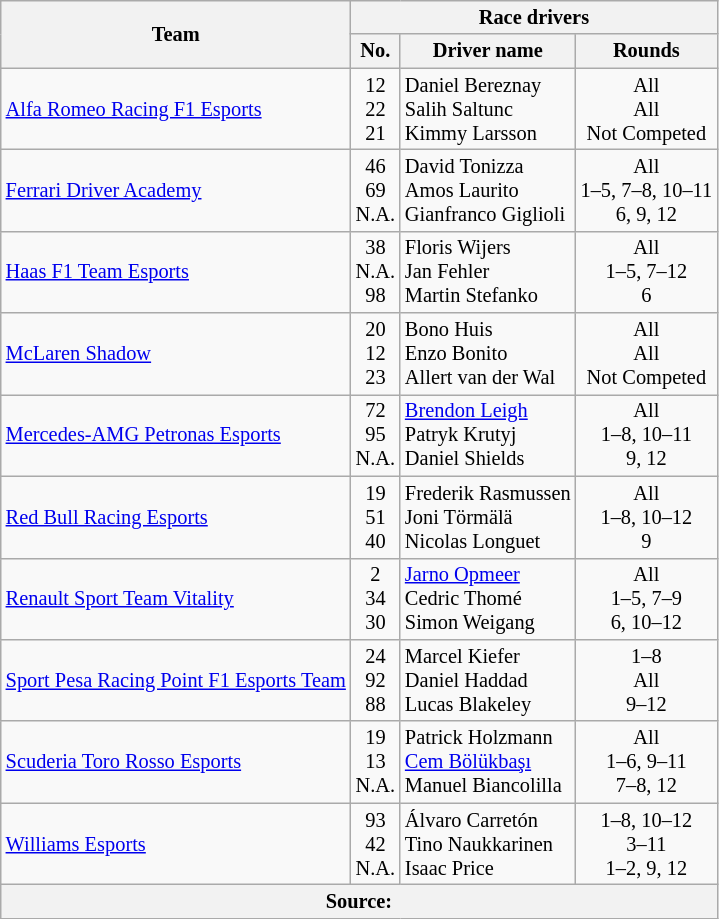<table class="wikitable sortable" style="font-size: 85%">
<tr>
<th scope="col" rowspan="2">Team</th>
<th colspan="3" scope="col" class="unsortable">Race drivers</th>
</tr>
<tr>
<th scope="col" class="unsortable" style="text-align:center;">No.</th>
<th scope="col" class="unsortable" style="text-align:center;">Driver name</th>
<th scope="col" class="unsortable" style="text-align:center;">Rounds</th>
</tr>
<tr>
<td> <a href='#'>Alfa Romeo Racing F1 Esports</a></td>
<td style="text-align:center">12<br>22<br>21</td>
<td> Daniel Bereznay<br> Salih Saltunc<br> Kimmy Larsson</td>
<td style="text-align:center">All<br>All<br>Not Competed</td>
</tr>
<tr>
<td> <a href='#'>Ferrari Driver Academy</a></td>
<td style="text-align:center">46<br>69<br>N.A.</td>
<td> David Tonizza<br> Amos Laurito<br> Gianfranco Giglioli</td>
<td style="text-align:center">All<br>1–5, 7–8, 10–11<br>6, 9, 12</td>
</tr>
<tr>
<td> <a href='#'>Haas F1 Team Esports</a></td>
<td style="text-align:center">38<br>N.A.<br>98</td>
<td> Floris Wijers<br> Jan Fehler<br> Martin Stefanko</td>
<td style="text-align:center">All<br>1–5, 7–12<br>6</td>
</tr>
<tr>
<td> <a href='#'>McLaren Shadow</a></td>
<td style="text-align:center">20<br>12<br>23</td>
<td> Bono Huis<br> Enzo Bonito<br> Allert van der Wal</td>
<td style="text-align:center">All<br>All<br>Not Competed</td>
</tr>
<tr>
<td> <a href='#'>Mercedes-AMG Petronas Esports</a></td>
<td style="text-align:center">72<br>95<br>N.A.</td>
<td> <a href='#'>Brendon Leigh</a><br> Patryk Krutyj<br> Daniel Shields</td>
<td style="text-align:center">All<br>1–8, 10–11<br>9, 12</td>
</tr>
<tr>
<td> <a href='#'>Red Bull Racing Esports</a></td>
<td style="text-align:center">19<br>51<br>40</td>
<td> Frederik Rasmussen<br> Joni Törmälä<br> Nicolas Longuet</td>
<td style="text-align:center">All<br>1–8, 10–12<br>9</td>
</tr>
<tr>
<td> <a href='#'>Renault Sport Team Vitality</a></td>
<td style="text-align:center">2<br>34<br>30</td>
<td> <a href='#'>Jarno Opmeer</a><br> Cedric Thomé<br> Simon Weigang</td>
<td style="text-align:center">All<br>1–5, 7–9<br>6, 10–12</td>
</tr>
<tr>
<td> <a href='#'>Sport Pesa Racing Point F1 Esports Team</a></td>
<td style="text-align:center">24<br>92<br>88</td>
<td> Marcel Kiefer<br> Daniel Haddad<br> Lucas Blakeley</td>
<td style="text-align:center">1–8<br>All<br>9–12</td>
</tr>
<tr>
<td> <a href='#'>Scuderia Toro Rosso Esports</a></td>
<td style="text-align:center">19<br>13<br>N.A.</td>
<td> Patrick Holzmann<br> <a href='#'>Cem Bölükbaşı</a><br> Manuel Biancolilla</td>
<td style="text-align:center">All<br>1–6, 9–11<br>7–8, 12</td>
</tr>
<tr>
<td> <a href='#'>Williams Esports</a></td>
<td style="text-align:center">93<br>42<br>N.A.</td>
<td> Álvaro Carretón<br> Tino Naukkarinen<br> Isaac Price</td>
<td style="text-align:center">1–8, 10–12<br>3–11<br>1–2, 9, 12</td>
</tr>
<tr>
<th colspan="4" style="text-align:center"><strong>Source</strong>:</th>
</tr>
</table>
